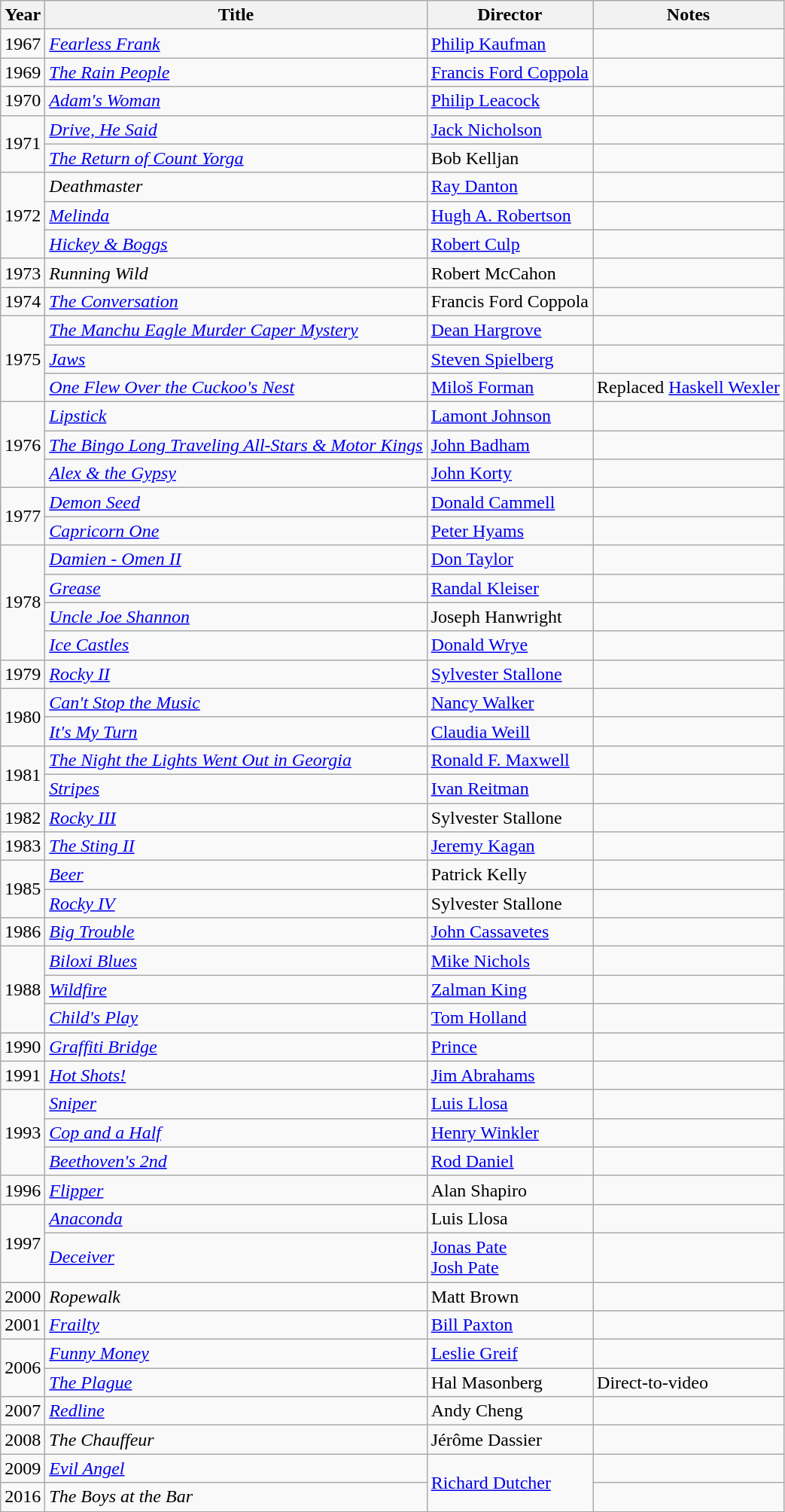<table class="wikitable">
<tr>
<th>Year</th>
<th>Title</th>
<th>Director</th>
<th>Notes</th>
</tr>
<tr>
<td>1967</td>
<td><em><a href='#'>Fearless Frank</a></em></td>
<td><a href='#'>Philip Kaufman</a></td>
<td></td>
</tr>
<tr>
<td>1969</td>
<td><em><a href='#'>The Rain People</a></em></td>
<td><a href='#'>Francis Ford Coppola</a></td>
<td></td>
</tr>
<tr>
<td>1970</td>
<td><em><a href='#'>Adam's Woman</a></em></td>
<td><a href='#'>Philip Leacock</a></td>
<td></td>
</tr>
<tr>
<td rowspan="2">1971</td>
<td><em><a href='#'>Drive, He Said</a></em></td>
<td><a href='#'>Jack Nicholson</a></td>
<td></td>
</tr>
<tr>
<td><em><a href='#'>The Return of Count Yorga</a></em></td>
<td>Bob Kelljan</td>
<td></td>
</tr>
<tr>
<td rowspan="3">1972</td>
<td><em>Deathmaster</em></td>
<td><a href='#'>Ray Danton</a></td>
<td></td>
</tr>
<tr>
<td><em><a href='#'>Melinda</a></em></td>
<td><a href='#'>Hugh A. Robertson</a></td>
<td></td>
</tr>
<tr>
<td><em><a href='#'>Hickey & Boggs</a></em></td>
<td><a href='#'>Robert Culp</a></td>
<td></td>
</tr>
<tr>
<td>1973</td>
<td><em>Running Wild</em></td>
<td>Robert McCahon</td>
<td></td>
</tr>
<tr>
<td>1974</td>
<td><em><a href='#'>The Conversation</a></em></td>
<td>Francis Ford Coppola</td>
<td></td>
</tr>
<tr>
<td rowspan="3">1975</td>
<td><em><a href='#'>The Manchu Eagle Murder Caper Mystery</a></em></td>
<td><a href='#'>Dean Hargrove</a></td>
<td></td>
</tr>
<tr>
<td><em><a href='#'>Jaws</a></em></td>
<td><a href='#'>Steven Spielberg</a></td>
<td></td>
</tr>
<tr>
<td><em><a href='#'>One Flew Over the Cuckoo's Nest</a></em></td>
<td><a href='#'>Miloš Forman</a></td>
<td>Replaced <a href='#'>Haskell Wexler</a></td>
</tr>
<tr>
<td rowspan="3">1976</td>
<td><em><a href='#'>Lipstick</a></em></td>
<td><a href='#'>Lamont Johnson</a></td>
<td></td>
</tr>
<tr>
<td><em><a href='#'>The Bingo Long Traveling All-Stars & Motor Kings</a></em></td>
<td><a href='#'>John Badham</a></td>
<td></td>
</tr>
<tr>
<td><em><a href='#'>Alex & the Gypsy</a></em></td>
<td><a href='#'>John Korty</a></td>
<td></td>
</tr>
<tr>
<td rowspan="2">1977</td>
<td><em><a href='#'>Demon Seed</a></em></td>
<td><a href='#'>Donald Cammell</a></td>
<td></td>
</tr>
<tr>
<td><em><a href='#'>Capricorn One</a></em></td>
<td><a href='#'>Peter Hyams</a></td>
<td></td>
</tr>
<tr>
<td rowspan="4">1978</td>
<td><em><a href='#'>Damien - Omen II</a></em></td>
<td><a href='#'>Don Taylor</a></td>
<td></td>
</tr>
<tr>
<td><em><a href='#'>Grease</a></em></td>
<td><a href='#'>Randal Kleiser</a></td>
<td></td>
</tr>
<tr>
<td><em><a href='#'>Uncle Joe Shannon</a></em></td>
<td>Joseph Hanwright</td>
<td></td>
</tr>
<tr>
<td><em><a href='#'>Ice Castles</a></em></td>
<td><a href='#'>Donald Wrye</a></td>
<td></td>
</tr>
<tr>
<td>1979</td>
<td><em><a href='#'>Rocky II</a></em></td>
<td><a href='#'>Sylvester Stallone</a></td>
<td></td>
</tr>
<tr>
<td rowspan="2">1980</td>
<td><em><a href='#'>Can't Stop the Music</a></em></td>
<td><a href='#'>Nancy Walker</a></td>
<td></td>
</tr>
<tr>
<td><em><a href='#'>It's My Turn</a></em></td>
<td><a href='#'>Claudia Weill</a></td>
<td></td>
</tr>
<tr>
<td rowspan=2>1981</td>
<td><em><a href='#'>The Night the Lights Went Out in Georgia</a></em></td>
<td><a href='#'>Ronald F. Maxwell</a></td>
<td></td>
</tr>
<tr>
<td><em><a href='#'>Stripes</a></em></td>
<td><a href='#'>Ivan Reitman</a></td>
<td></td>
</tr>
<tr>
<td>1982</td>
<td><em><a href='#'>Rocky III</a></em></td>
<td>Sylvester Stallone</td>
<td></td>
</tr>
<tr>
<td>1983</td>
<td><em><a href='#'>The Sting II</a></em></td>
<td><a href='#'>Jeremy Kagan</a></td>
<td></td>
</tr>
<tr>
<td rowspan=2>1985</td>
<td><em><a href='#'>Beer</a></em></td>
<td>Patrick Kelly</td>
<td></td>
</tr>
<tr>
<td><em><a href='#'>Rocky IV</a></em></td>
<td>Sylvester Stallone</td>
<td></td>
</tr>
<tr>
<td>1986</td>
<td><em><a href='#'>Big Trouble</a></em></td>
<td><a href='#'>John Cassavetes</a></td>
<td></td>
</tr>
<tr>
<td rowspan="3">1988</td>
<td><em><a href='#'>Biloxi Blues</a></em></td>
<td><a href='#'>Mike Nichols</a></td>
<td></td>
</tr>
<tr>
<td><em><a href='#'>Wildfire</a></em></td>
<td><a href='#'>Zalman King</a></td>
<td></td>
</tr>
<tr>
<td><em><a href='#'>Child's Play</a></em></td>
<td><a href='#'>Tom Holland</a></td>
<td></td>
</tr>
<tr>
<td>1990</td>
<td><em><a href='#'>Graffiti Bridge</a></em></td>
<td><a href='#'>Prince</a></td>
<td></td>
</tr>
<tr>
<td>1991</td>
<td><em><a href='#'>Hot Shots!</a></em></td>
<td><a href='#'>Jim Abrahams</a></td>
<td></td>
</tr>
<tr>
<td rowspan="3">1993</td>
<td><em><a href='#'>Sniper</a></em></td>
<td><a href='#'>Luis Llosa</a></td>
<td></td>
</tr>
<tr>
<td><em><a href='#'>Cop and a Half</a></em></td>
<td><a href='#'>Henry Winkler</a></td>
<td></td>
</tr>
<tr>
<td><em><a href='#'>Beethoven's 2nd</a></em></td>
<td><a href='#'>Rod Daniel</a></td>
<td></td>
</tr>
<tr>
<td>1996</td>
<td><em><a href='#'>Flipper</a></em></td>
<td>Alan Shapiro</td>
<td></td>
</tr>
<tr>
<td rowspan="2">1997</td>
<td><em><a href='#'>Anaconda</a></em></td>
<td>Luis Llosa</td>
<td></td>
</tr>
<tr>
<td><em><a href='#'>Deceiver</a></em></td>
<td><a href='#'>Jonas Pate</a><br><a href='#'>Josh Pate</a></td>
<td></td>
</tr>
<tr>
<td>2000</td>
<td><em>Ropewalk</em></td>
<td>Matt Brown</td>
<td></td>
</tr>
<tr>
<td>2001</td>
<td><em><a href='#'>Frailty</a></em></td>
<td><a href='#'>Bill Paxton</a></td>
<td></td>
</tr>
<tr>
<td rowspan="2">2006</td>
<td><em><a href='#'>Funny Money</a></em></td>
<td><a href='#'>Leslie Greif</a></td>
<td></td>
</tr>
<tr>
<td><em><a href='#'>The Plague</a></em></td>
<td>Hal Masonberg</td>
<td>Direct-to-video</td>
</tr>
<tr>
<td>2007</td>
<td><em><a href='#'>Redline</a></em></td>
<td>Andy Cheng</td>
<td></td>
</tr>
<tr>
<td>2008</td>
<td><em>The Chauffeur</em></td>
<td>Jérôme Dassier</td>
<td></td>
</tr>
<tr>
<td>2009</td>
<td><em><a href='#'>Evil Angel</a></em></td>
<td rowspan=2><a href='#'>Richard Dutcher</a></td>
<td></td>
</tr>
<tr>
<td>2016</td>
<td><em>The Boys at the Bar</em></td>
<td></td>
</tr>
</table>
